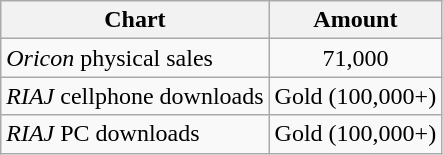<table class="wikitable">
<tr>
<th>Chart</th>
<th>Amount</th>
</tr>
<tr>
<td><em>Oricon</em> physical sales</td>
<td align="center">71,000</td>
</tr>
<tr>
<td><em>RIAJ</em> cellphone downloads</td>
<td align="center">Gold (100,000+)</td>
</tr>
<tr>
<td><em>RIAJ</em> PC downloads</td>
<td align="center">Gold (100,000+)</td>
</tr>
</table>
